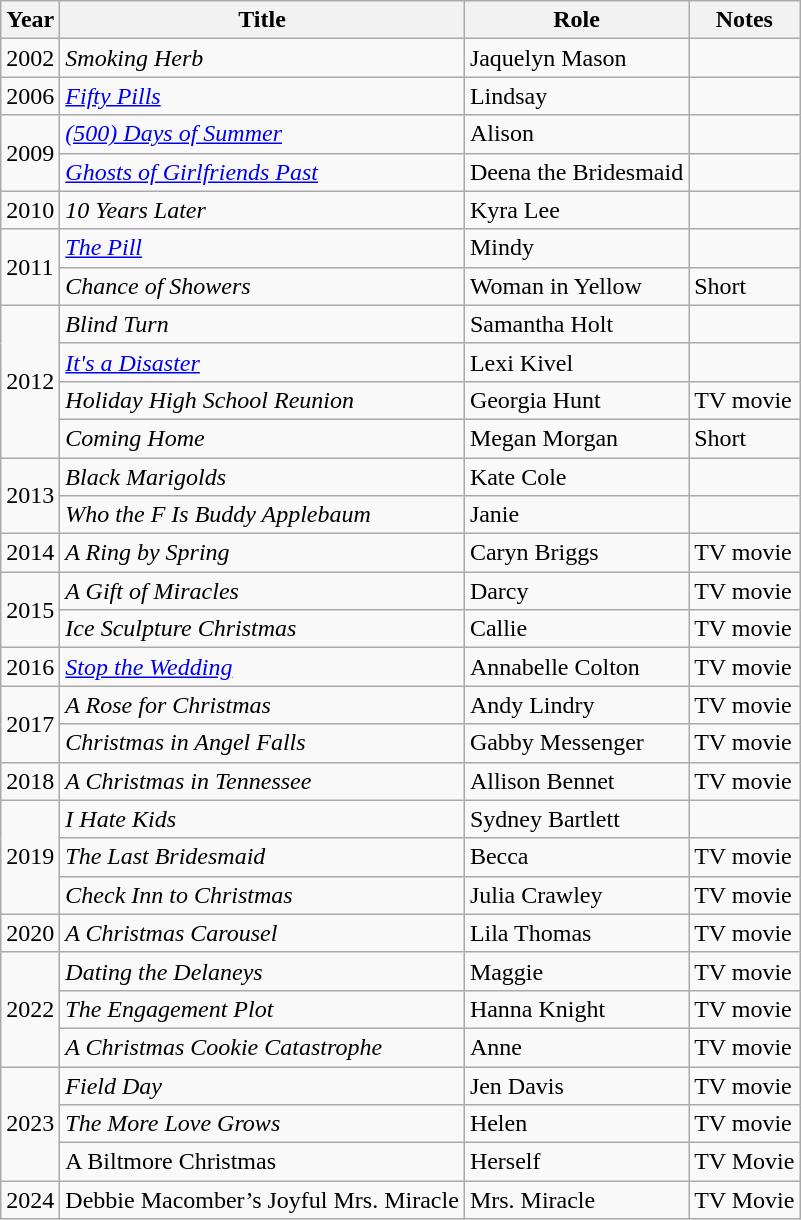<table class="wikitable sortable">
<tr>
<th>Year</th>
<th>Title</th>
<th>Role</th>
<th>Notes</th>
</tr>
<tr>
<td>2002</td>
<td><em>Smoking Herb</em></td>
<td>Jaquelyn Mason</td>
<td></td>
</tr>
<tr>
<td>2006</td>
<td><em><a href='#'>Fifty Pills</a></em></td>
<td>Lindsay</td>
<td></td>
</tr>
<tr>
<td rowspan="2">2009</td>
<td><em><a href='#'>(500) Days of Summer</a></em></td>
<td>Alison</td>
<td></td>
</tr>
<tr>
<td><em><a href='#'>Ghosts of Girlfriends Past</a></em></td>
<td>Deena the Bridesmaid</td>
<td></td>
</tr>
<tr>
<td>2010</td>
<td><em>10 Years Later</em></td>
<td>Kyra Lee</td>
<td></td>
</tr>
<tr>
<td rowspan="2">2011</td>
<td><em><a href='#'>The Pill</a></em></td>
<td>Mindy</td>
<td></td>
</tr>
<tr>
<td><em>Chance of Showers</em></td>
<td>Woman in Yellow</td>
<td>Short</td>
</tr>
<tr>
<td rowspan="4">2012</td>
<td><em>Blind Turn</em></td>
<td>Samantha Holt</td>
<td></td>
</tr>
<tr>
<td><em><a href='#'>It's a Disaster</a></em></td>
<td>Lexi Kivel</td>
<td></td>
</tr>
<tr>
<td><em>Holiday High School Reunion</em></td>
<td>Georgia Hunt</td>
<td>TV movie</td>
</tr>
<tr>
<td><em>Coming Home</em></td>
<td>Megan Morgan</td>
<td>Short</td>
</tr>
<tr>
<td rowspan="2">2013</td>
<td><em>Black Marigolds</em></td>
<td>Kate Cole</td>
<td></td>
</tr>
<tr>
<td><em>Who the F Is Buddy Applebaum</em></td>
<td>Janie</td>
<td></td>
</tr>
<tr>
<td>2014</td>
<td><em>A Ring by Spring</em></td>
<td>Caryn Briggs</td>
<td>TV movie</td>
</tr>
<tr>
<td rowspan="2">2015</td>
<td><em>A Gift of Miracles</em></td>
<td>Darcy</td>
<td>TV movie</td>
</tr>
<tr>
<td><em>Ice Sculpture Christmas</em></td>
<td>Callie</td>
<td>TV movie</td>
</tr>
<tr>
<td>2016</td>
<td><em><a href='#'>Stop the Wedding</a></em></td>
<td>Annabelle Colton</td>
<td>TV movie</td>
</tr>
<tr>
<td rowspan="2">2017</td>
<td><em>A Rose for Christmas</em></td>
<td>Andy Lindry</td>
<td>TV movie</td>
</tr>
<tr>
<td><em>Christmas in Angel Falls</em></td>
<td>Gabby Messenger</td>
<td>TV movie</td>
</tr>
<tr>
<td>2018</td>
<td><em>A Christmas in Tennessee</em></td>
<td>Allison Bennet</td>
<td>TV movie</td>
</tr>
<tr>
<td rowspan="3">2019</td>
<td><em>I Hate Kids</em></td>
<td>Sydney Bartlett</td>
<td></td>
</tr>
<tr>
<td><em>The Last Bridesmaid</em></td>
<td>Becca</td>
<td>TV movie</td>
</tr>
<tr>
<td><em>Check Inn to Christmas</em></td>
<td>Julia Crawley</td>
<td>TV movie</td>
</tr>
<tr>
<td>2020</td>
<td><em>A Christmas Carousel</em></td>
<td>Lila Thomas</td>
<td>TV movie</td>
</tr>
<tr>
<td rowspan=3>2022</td>
<td><em>Dating the Delaneys</em></td>
<td>Maggie</td>
<td>TV movie</td>
</tr>
<tr>
<td><em>The Engagement Plot</em></td>
<td>Hanna Knight</td>
<td>TV movie</td>
</tr>
<tr>
<td><em>A Christmas Cookie Catastrophe</em></td>
<td>Anne</td>
<td>TV movie</td>
</tr>
<tr>
<td rowspan=3>2023</td>
<td><em>Field Day</em></td>
<td>Jen Davis</td>
<td>TV movie</td>
</tr>
<tr>
<td><em>The More Love Grows</em></td>
<td>Helen</td>
<td>TV movie</td>
</tr>
<tr>
<td>A Biltmore Christmas</td>
<td>Herself</td>
<td>TV Movie</td>
</tr>
<tr>
<td rowspan=1>2024</td>
<td>Debbie Macomber’s Joyful Mrs. Miracle</td>
<td>Mrs. Miracle</td>
<td>TV Movie</td>
</tr>
</table>
